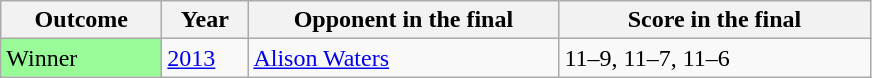<table class="sortable wikitable">
<tr>
<th width="100">Outcome</th>
<th width="50">Year</th>
<th width="200">Opponent in the final</th>
<th width="200">Score in the final</th>
</tr>
<tr>
<td bgcolor="98FB98">Winner</td>
<td><a href='#'>2013</a></td>
<td> <a href='#'>Alison Waters</a></td>
<td>11–9, 11–7, 11–6</td>
</tr>
</table>
